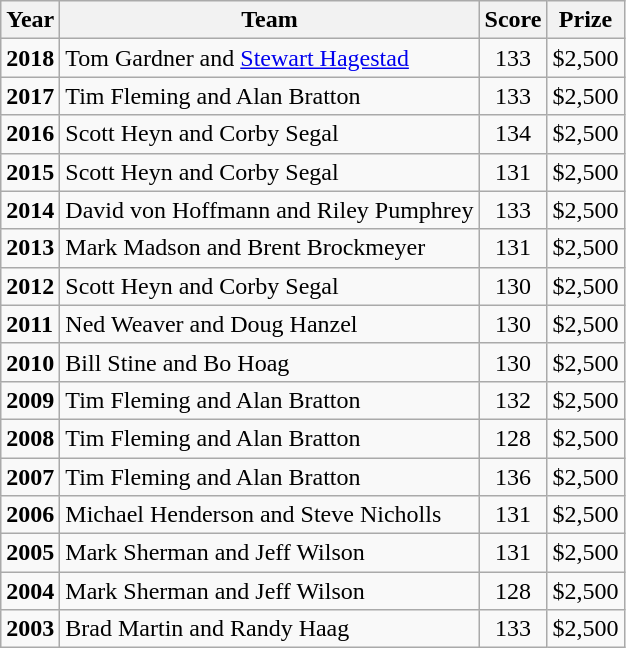<table class="wikitable">
<tr>
<th>Year</th>
<th>Team</th>
<th>Score</th>
<th>Prize</th>
</tr>
<tr>
<td><strong>2018</strong></td>
<td>Tom Gardner and <a href='#'>Stewart Hagestad</a></td>
<td align="center">133</td>
<td>$2,500</td>
</tr>
<tr>
<td><strong>2017</strong></td>
<td>Tim Fleming and Alan Bratton</td>
<td align="center">133</td>
<td>$2,500</td>
</tr>
<tr>
<td><strong>2016</strong></td>
<td>Scott Heyn and Corby Segal</td>
<td align="center">134</td>
<td>$2,500</td>
</tr>
<tr>
<td><strong>2015</strong></td>
<td>Scott Heyn and Corby Segal</td>
<td align="center">131</td>
<td>$2,500</td>
</tr>
<tr>
<td><strong>2014</strong></td>
<td>David von Hoffmann and Riley Pumphrey</td>
<td align="center">133</td>
<td>$2,500</td>
</tr>
<tr>
<td><strong>2013</strong></td>
<td>Mark Madson and Brent Brockmeyer</td>
<td align="center">131</td>
<td>$2,500</td>
</tr>
<tr>
<td><strong>2012</strong></td>
<td>Scott Heyn and Corby Segal</td>
<td align="center">130</td>
<td>$2,500</td>
</tr>
<tr>
<td><strong>2011</strong></td>
<td>Ned Weaver and Doug Hanzel</td>
<td align="center">130</td>
<td>$2,500</td>
</tr>
<tr>
<td><strong>2010</strong></td>
<td>Bill Stine and Bo Hoag</td>
<td align="center">130</td>
<td>$2,500</td>
</tr>
<tr>
<td><strong>2009</strong></td>
<td>Tim Fleming and Alan Bratton</td>
<td align="center">132</td>
<td>$2,500</td>
</tr>
<tr>
<td><strong>2008</strong></td>
<td>Tim Fleming and Alan Bratton</td>
<td align="center">128</td>
<td>$2,500</td>
</tr>
<tr>
<td><strong>2007</strong></td>
<td>Tim Fleming and Alan Bratton</td>
<td align="center">136</td>
<td>$2,500</td>
</tr>
<tr>
<td><strong>2006</strong></td>
<td>Michael Henderson and Steve Nicholls</td>
<td align="center">131</td>
<td>$2,500</td>
</tr>
<tr>
<td><strong>2005</strong></td>
<td>Mark Sherman and Jeff Wilson</td>
<td align="center">131</td>
<td>$2,500</td>
</tr>
<tr>
<td><strong>2004</strong></td>
<td>Mark Sherman and Jeff Wilson</td>
<td align="center">128</td>
<td>$2,500</td>
</tr>
<tr>
<td><strong>2003</strong></td>
<td>Brad Martin and Randy Haag</td>
<td align="center">133</td>
<td>$2,500</td>
</tr>
</table>
